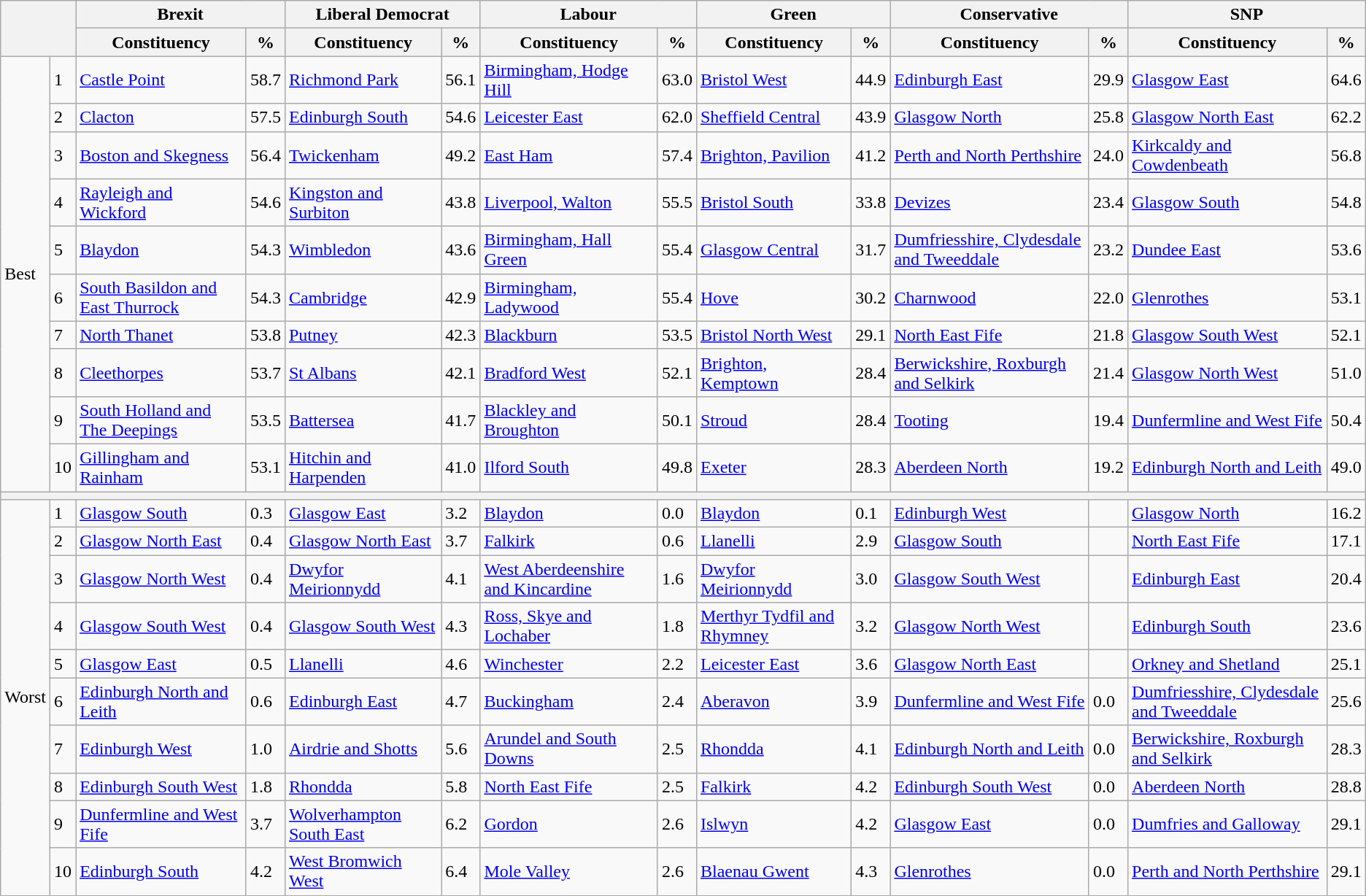<table class="wikitable">
<tr>
<th colspan="2" rowspan="2"></th>
<th colspan="2">Brexit</th>
<th colspan="2">Liberal Democrat</th>
<th colspan="2">Labour</th>
<th colspan="2">Green</th>
<th colspan="2">Conservative</th>
<th colspan="2">SNP</th>
</tr>
<tr>
<th style="text-align:center;">Constituency</th>
<th style="text-align:center;">%</th>
<th>Constituency</th>
<th>%</th>
<th>Constituency</th>
<th>%</th>
<th>Constituency</th>
<th>%</th>
<th>Constituency</th>
<th>%</th>
<th>Constituency</th>
<th>%</th>
</tr>
<tr>
<td rowspan="10">Best</td>
<td>1</td>
<td><a href='#'>Castle Point</a></td>
<td>58.7</td>
<td><a href='#'>Richmond Park</a></td>
<td>56.1</td>
<td><a href='#'>Birmingham, Hodge Hill</a></td>
<td>63.0</td>
<td><a href='#'>Bristol West</a></td>
<td>44.9</td>
<td><a href='#'>Edinburgh East</a></td>
<td>29.9</td>
<td><a href='#'>Glasgow East</a></td>
<td>64.6</td>
</tr>
<tr>
<td>2</td>
<td><a href='#'>Clacton</a></td>
<td>57.5</td>
<td><a href='#'>Edinburgh South</a></td>
<td>54.6</td>
<td><a href='#'>Leicester East</a></td>
<td>62.0</td>
<td><a href='#'>Sheffield Central</a></td>
<td>43.9</td>
<td><a href='#'>Glasgow North</a></td>
<td>25.8</td>
<td><a href='#'>Glasgow North East</a></td>
<td>62.2</td>
</tr>
<tr>
<td>3</td>
<td><a href='#'>Boston and Skegness</a></td>
<td>56.4</td>
<td><a href='#'>Twickenham</a></td>
<td>49.2</td>
<td><a href='#'>East Ham</a></td>
<td>57.4</td>
<td><a href='#'>Brighton, Pavilion</a></td>
<td>41.2</td>
<td><a href='#'>Perth and North Perthshire</a></td>
<td>24.0</td>
<td><a href='#'>Kirkcaldy and Cowdenbeath</a></td>
<td>56.8</td>
</tr>
<tr>
<td>4</td>
<td><a href='#'>Rayleigh and Wickford</a></td>
<td>54.6</td>
<td><a href='#'>Kingston and Surbiton</a></td>
<td>43.8</td>
<td><a href='#'>Liverpool, Walton</a></td>
<td>55.5</td>
<td><a href='#'>Bristol South</a></td>
<td>33.8</td>
<td><a href='#'>Devizes</a></td>
<td>23.4</td>
<td><a href='#'>Glasgow South</a></td>
<td>54.8</td>
</tr>
<tr>
<td>5</td>
<td><a href='#'>Blaydon</a></td>
<td>54.3</td>
<td><a href='#'>Wimbledon</a></td>
<td>43.6</td>
<td><a href='#'>Birmingham, Hall Green</a></td>
<td>55.4</td>
<td><a href='#'>Glasgow Central</a></td>
<td>31.7</td>
<td><a href='#'>Dumfriesshire, Clydesdale and Tweeddale</a></td>
<td>23.2</td>
<td><a href='#'>Dundee East</a></td>
<td>53.6</td>
</tr>
<tr>
<td>6</td>
<td><a href='#'>South Basildon and East Thurrock</a></td>
<td>54.3</td>
<td><a href='#'>Cambridge</a></td>
<td>42.9</td>
<td><a href='#'>Birmingham, Ladywood</a></td>
<td>55.4</td>
<td><a href='#'>Hove</a></td>
<td>30.2</td>
<td><a href='#'>Charnwood</a></td>
<td>22.0</td>
<td><a href='#'>Glenrothes</a></td>
<td>53.1</td>
</tr>
<tr>
<td>7</td>
<td><a href='#'>North Thanet</a></td>
<td>53.8</td>
<td><a href='#'>Putney</a></td>
<td>42.3</td>
<td><a href='#'>Blackburn</a></td>
<td>53.5</td>
<td><a href='#'>Bristol North West</a></td>
<td>29.1</td>
<td><a href='#'>North East Fife</a></td>
<td>21.8</td>
<td><a href='#'>Glasgow South West</a></td>
<td>52.1</td>
</tr>
<tr>
<td>8</td>
<td><a href='#'>Cleethorpes</a></td>
<td>53.7</td>
<td><a href='#'>St Albans</a></td>
<td>42.1</td>
<td><a href='#'>Bradford West</a></td>
<td>52.1</td>
<td><a href='#'>Brighton, Kemptown</a></td>
<td>28.4</td>
<td><a href='#'>Berwickshire, Roxburgh and Selkirk</a></td>
<td>21.4</td>
<td><a href='#'>Glasgow North West</a></td>
<td>51.0</td>
</tr>
<tr>
<td>9</td>
<td><a href='#'>South Holland and The Deepings</a></td>
<td>53.5</td>
<td><a href='#'>Battersea</a></td>
<td>41.7</td>
<td><a href='#'>Blackley and Broughton</a></td>
<td>50.1</td>
<td><a href='#'>Stroud</a></td>
<td>28.4</td>
<td><a href='#'>Tooting</a></td>
<td>19.4</td>
<td><a href='#'>Dunfermline and West Fife</a></td>
<td>50.4</td>
</tr>
<tr>
<td>10</td>
<td><a href='#'>Gillingham and Rainham</a></td>
<td>53.1</td>
<td><a href='#'>Hitchin and Harpenden</a></td>
<td>41.0</td>
<td><a href='#'>Ilford South</a></td>
<td>49.8</td>
<td><a href='#'>Exeter</a></td>
<td>28.3</td>
<td><a href='#'>Aberdeen North</a></td>
<td>19.2</td>
<td><a href='#'>Edinburgh North and Leith</a></td>
<td>49.0</td>
</tr>
<tr>
<th colspan="14"></th>
</tr>
<tr>
<td rowspan="10">Worst</td>
<td>1</td>
<td><a href='#'>Glasgow South</a></td>
<td>0.3</td>
<td><a href='#'>Glasgow East</a></td>
<td>3.2</td>
<td><a href='#'>Blaydon</a></td>
<td>0.0</td>
<td><a href='#'>Blaydon</a></td>
<td>0.1</td>
<td><a href='#'>Edinburgh West</a></td>
<td></td>
<td><a href='#'>Glasgow North</a></td>
<td>16.2</td>
</tr>
<tr>
<td>2</td>
<td><a href='#'>Glasgow North East</a></td>
<td>0.4</td>
<td><a href='#'>Glasgow North East</a></td>
<td>3.7</td>
<td><a href='#'>Falkirk</a></td>
<td>0.6</td>
<td><a href='#'>Llanelli</a></td>
<td>2.9</td>
<td><a href='#'>Glasgow South</a></td>
<td></td>
<td><a href='#'>North East Fife</a></td>
<td>17.1</td>
</tr>
<tr>
<td>3</td>
<td><a href='#'>Glasgow North West</a></td>
<td>0.4</td>
<td><a href='#'>Dwyfor Meirionnydd</a></td>
<td>4.1</td>
<td><a href='#'>West Aberdeenshire and Kincardine</a></td>
<td>1.6</td>
<td><a href='#'>Dwyfor Meirionnydd</a></td>
<td>3.0</td>
<td><a href='#'>Glasgow South West</a></td>
<td></td>
<td><a href='#'>Edinburgh East</a></td>
<td>20.4</td>
</tr>
<tr>
<td>4</td>
<td><a href='#'>Glasgow South West</a></td>
<td>0.4</td>
<td><a href='#'>Glasgow South West</a></td>
<td>4.3</td>
<td><a href='#'>Ross, Skye and Lochaber</a></td>
<td>1.8</td>
<td><a href='#'>Merthyr Tydfil and Rhymney</a></td>
<td>3.2</td>
<td><a href='#'>Glasgow North West</a></td>
<td></td>
<td><a href='#'>Edinburgh South</a></td>
<td>23.6</td>
</tr>
<tr>
<td>5</td>
<td><a href='#'>Glasgow East</a></td>
<td>0.5</td>
<td><a href='#'>Llanelli</a></td>
<td>4.6</td>
<td><a href='#'>Winchester</a></td>
<td>2.2</td>
<td><a href='#'>Leicester East</a></td>
<td>3.6</td>
<td><a href='#'>Glasgow North East</a></td>
<td></td>
<td><a href='#'>Orkney and Shetland</a></td>
<td>25.1</td>
</tr>
<tr>
<td>6</td>
<td><a href='#'>Edinburgh North and Leith</a></td>
<td>0.6</td>
<td><a href='#'>Edinburgh East</a></td>
<td>4.7</td>
<td><a href='#'>Buckingham</a></td>
<td>2.4</td>
<td><a href='#'>Aberavon</a></td>
<td>3.9</td>
<td><a href='#'>Dunfermline and West Fife</a></td>
<td>0.0</td>
<td><a href='#'>Dumfriesshire, Clydesdale and Tweeddale</a></td>
<td>25.6</td>
</tr>
<tr>
<td>7</td>
<td><a href='#'>Edinburgh West</a></td>
<td>1.0</td>
<td><a href='#'>Airdrie and Shotts</a></td>
<td>5.6</td>
<td><a href='#'>Arundel and South Downs</a></td>
<td>2.5</td>
<td><a href='#'>Rhondda</a></td>
<td>4.1</td>
<td><a href='#'>Edinburgh North and Leith</a></td>
<td>0.0</td>
<td><a href='#'>Berwickshire, Roxburgh and Selkirk</a></td>
<td>28.3</td>
</tr>
<tr>
<td>8</td>
<td><a href='#'>Edinburgh South West</a></td>
<td>1.8</td>
<td><a href='#'>Rhondda</a></td>
<td>5.8</td>
<td><a href='#'>North East Fife</a></td>
<td>2.5</td>
<td><a href='#'>Falkirk</a></td>
<td>4.2</td>
<td><a href='#'>Edinburgh South West</a></td>
<td>0.0</td>
<td><a href='#'>Aberdeen North</a></td>
<td>28.8</td>
</tr>
<tr>
<td>9</td>
<td><a href='#'>Dunfermline and West Fife</a></td>
<td>3.7</td>
<td><a href='#'>Wolverhampton South East</a></td>
<td>6.2</td>
<td><a href='#'>Gordon</a></td>
<td>2.6</td>
<td><a href='#'>Islwyn</a></td>
<td>4.2</td>
<td><a href='#'>Glasgow East</a></td>
<td>0.0</td>
<td><a href='#'>Dumfries and Galloway</a></td>
<td>29.1</td>
</tr>
<tr>
<td>10</td>
<td><a href='#'>Edinburgh South</a></td>
<td>4.2</td>
<td><a href='#'>West Bromwich West</a></td>
<td>6.4</td>
<td><a href='#'>Mole Valley</a></td>
<td>2.6</td>
<td><a href='#'>Blaenau Gwent</a></td>
<td>4.3</td>
<td><a href='#'>Glenrothes</a></td>
<td>0.0</td>
<td><a href='#'>Perth and North Perthshire</a></td>
<td>29.1</td>
</tr>
</table>
